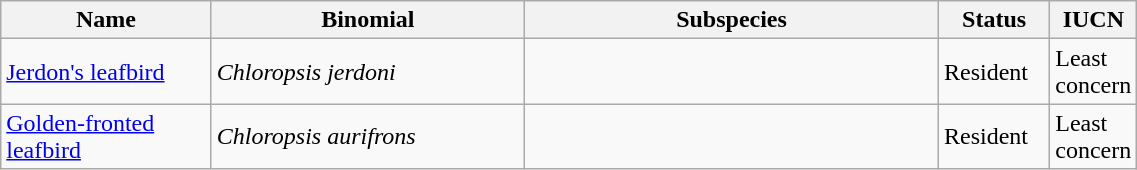<table width=60% class="wikitable">
<tr>
<th width=20%>Name</th>
<th width=30%>Binomial</th>
<th width=40%>Subspecies</th>
<th width=30%>Status</th>
<th width=30%>IUCN</th>
</tr>
<tr>
<td><a href='#'>Jerdon's leafbird</a><br></td>
<td><em>Chloropsis jerdoni</em></td>
<td></td>
<td>Resident</td>
<td>Least concern</td>
</tr>
<tr>
<td><a href='#'>Golden-fronted leafbird</a><br></td>
<td><em>Chloropsis aurifrons</em></td>
<td></td>
<td>Resident</td>
<td>Least concern</td>
</tr>
</table>
